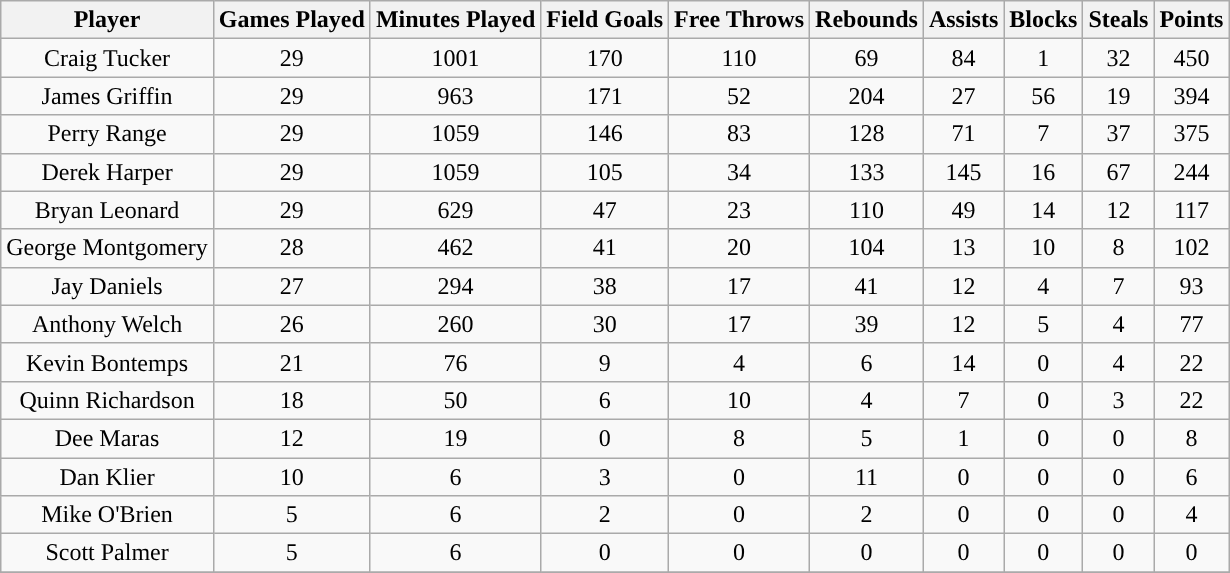<table class="wikitable sortable">
<tr>
<th>Player</th>
<th>Games Played</th>
<th>Minutes Played</th>
<th>Field Goals</th>
<th>Free Throws</th>
<th>Rebounds</th>
<th>Assists</th>
<th>Blocks</th>
<th>Steals</th>
<th>Points</th>
</tr>
<tr align="center" bgcolor="">
<td>Craig Tucker</td>
<td>29</td>
<td>1001</td>
<td>170</td>
<td>110</td>
<td>69</td>
<td>84</td>
<td>1</td>
<td>32</td>
<td>450</td>
</tr>
<tr align="center" bgcolor="">
<td>James Griffin</td>
<td>29</td>
<td>963</td>
<td>171</td>
<td>52</td>
<td>204</td>
<td>27</td>
<td>56</td>
<td>19</td>
<td>394</td>
</tr>
<tr align="center" bgcolor="">
<td>Perry Range</td>
<td>29</td>
<td>1059</td>
<td>146</td>
<td>83</td>
<td>128</td>
<td>71</td>
<td>7</td>
<td>37</td>
<td>375</td>
</tr>
<tr align="center" bgcolor="">
<td>Derek Harper</td>
<td>29</td>
<td>1059</td>
<td>105</td>
<td>34</td>
<td>133</td>
<td>145</td>
<td>16</td>
<td>67</td>
<td>244</td>
</tr>
<tr align="center" bgcolor="">
<td>Bryan Leonard</td>
<td>29</td>
<td>629</td>
<td>47</td>
<td>23</td>
<td>110</td>
<td>49</td>
<td>14</td>
<td>12</td>
<td>117</td>
</tr>
<tr align="center" bgcolor="">
<td>George Montgomery</td>
<td>28</td>
<td>462</td>
<td>41</td>
<td>20</td>
<td>104</td>
<td>13</td>
<td>10</td>
<td>8</td>
<td>102</td>
</tr>
<tr align="center" bgcolor="">
<td>Jay Daniels</td>
<td>27</td>
<td>294</td>
<td>38</td>
<td>17</td>
<td>41</td>
<td>12</td>
<td>4</td>
<td>7</td>
<td>93</td>
</tr>
<tr align="center" bgcolor="">
<td>Anthony Welch</td>
<td>26</td>
<td>260</td>
<td>30</td>
<td>17</td>
<td>39</td>
<td>12</td>
<td>5</td>
<td>4</td>
<td>77</td>
</tr>
<tr align="center" bgcolor="">
<td>Kevin Bontemps</td>
<td>21</td>
<td>76</td>
<td>9</td>
<td>4</td>
<td>6</td>
<td>14</td>
<td>0</td>
<td>4</td>
<td>22</td>
</tr>
<tr align="center" bgcolor="">
<td>Quinn Richardson</td>
<td>18</td>
<td>50</td>
<td>6</td>
<td>10</td>
<td>4</td>
<td>7</td>
<td>0</td>
<td>3</td>
<td>22</td>
</tr>
<tr align="center" bgcolor="">
<td>Dee Maras</td>
<td>12</td>
<td>19</td>
<td>0</td>
<td>8</td>
<td>5</td>
<td>1</td>
<td>0</td>
<td>0</td>
<td>8</td>
</tr>
<tr align="center" bgcolor="">
<td>Dan Klier</td>
<td>10</td>
<td>6</td>
<td>3</td>
<td>0</td>
<td>11</td>
<td>0</td>
<td>0</td>
<td>0</td>
<td>6</td>
</tr>
<tr align="center" bgcolor="">
<td>Mike O'Brien</td>
<td>5</td>
<td>6</td>
<td>2</td>
<td>0</td>
<td>2</td>
<td>0</td>
<td>0</td>
<td>0</td>
<td>4</td>
</tr>
<tr align="center" bgcolor="">
<td>Scott Palmer</td>
<td>5</td>
<td>6</td>
<td>0</td>
<td>0</td>
<td>0</td>
<td>0</td>
<td>0</td>
<td>0</td>
<td>0</td>
</tr>
<tr align="center" bgcolor="">
</tr>
</table>
